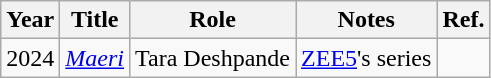<table class="wikitable sortable">
<tr>
<th>Year</th>
<th>Title</th>
<th>Role</th>
<th class="unsortable">Notes</th>
<th class="unsortable">Ref.</th>
</tr>
<tr>
<td>2024</td>
<td><em><a href='#'>Maeri</a></em></td>
<td>Tara Deshpande</td>
<td><a href='#'>ZEE5</a>'s series</td>
<td></td>
</tr>
</table>
